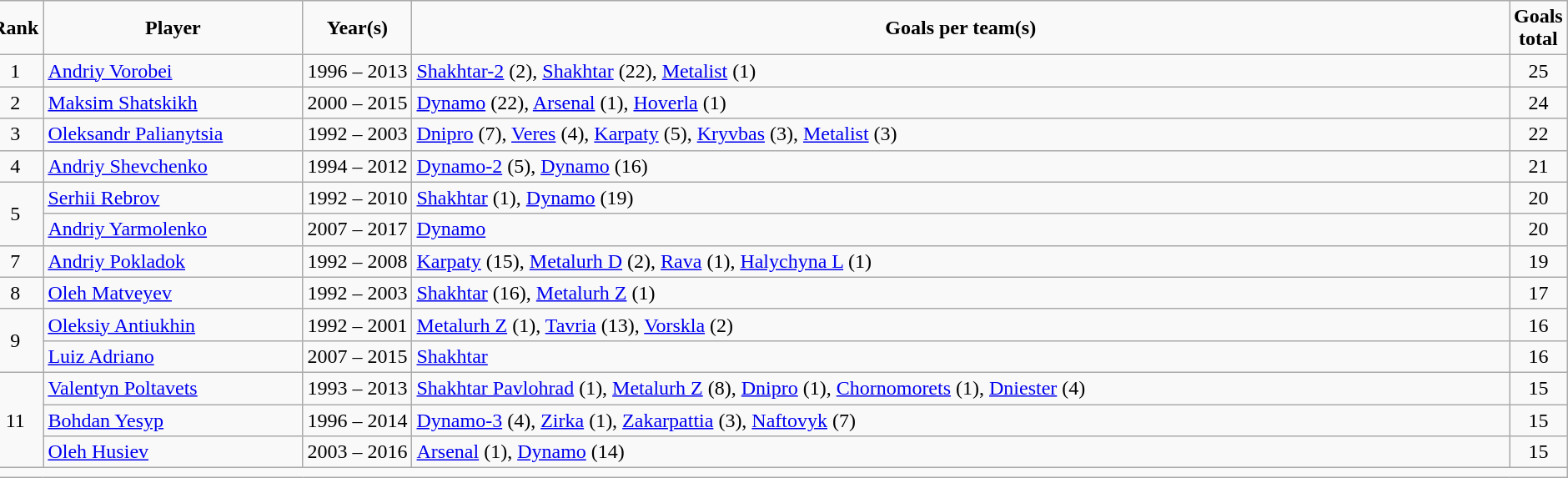<table class="wikitable" style="text-align:center;margin-left:1em;float:right;width:100%;">
<tr>
<td align="center" style="width: 10px;"><strong>Rank</strong></td>
<td align="center" style="width: 200px;"><strong>Player</strong></td>
<td align="center" style="width: 80px;"><strong>Year(s)</strong></td>
<td align="center"><strong>Goals per team(s)</strong></td>
<td align="center" style="width: 10px;"><strong>Goals total</strong></td>
</tr>
<tr>
<td>1</td>
<td style="text-align:left;"> <a href='#'>Andriy Vorobei</a></td>
<td align="center">1996 – 2013</td>
<td align="left"><a href='#'>Shakhtar-2</a> (2), <a href='#'>Shakhtar</a> (22), <a href='#'>Metalist</a> (1)</td>
<td align="center">25</td>
</tr>
<tr>
<td>2</td>
<td style="text-align:left;"> <a href='#'>Maksim Shatskikh</a></td>
<td align="center">2000 – 2015</td>
<td align="left"><a href='#'>Dynamo</a> (22), <a href='#'>Arsenal</a> (1), <a href='#'>Hoverla</a> (1)</td>
<td align="center">24</td>
</tr>
<tr>
<td>3</td>
<td style="text-align:left;"> <a href='#'>Oleksandr Palianytsia</a></td>
<td align="center">1992 – 2003</td>
<td align="left"><a href='#'>Dnipro</a> (7), <a href='#'>Veres</a> (4), <a href='#'>Karpaty</a> (5), <a href='#'>Kryvbas</a> (3), <a href='#'>Metalist</a> (3)</td>
<td align="center">22</td>
</tr>
<tr>
<td>4</td>
<td style="text-align:left;"> <a href='#'>Andriy Shevchenko</a></td>
<td align="center">1994 – 2012</td>
<td align="left"><a href='#'>Dynamo-2</a> (5), <a href='#'>Dynamo</a> (16)</td>
<td align="center">21</td>
</tr>
<tr>
<td rowspan=2>5</td>
<td style="text-align:left;"> <a href='#'>Serhii Rebrov</a></td>
<td align="center">1992 – 2010</td>
<td align="left"><a href='#'>Shakhtar</a> (1), <a href='#'>Dynamo</a> (19)</td>
<td align="center">20</td>
</tr>
<tr>
<td style="text-align:left;"> <a href='#'>Andriy Yarmolenko</a></td>
<td align="center">2007 – 2017</td>
<td align="left"><a href='#'>Dynamo</a></td>
<td align="center">20</td>
</tr>
<tr>
<td>7</td>
<td style="text-align:left;"> <a href='#'>Andriy Pokladok</a></td>
<td align="center">1992 – 2008</td>
<td align="left"><a href='#'>Karpaty</a> (15), <a href='#'>Metalurh D</a> (2), <a href='#'>Rava</a> (1), <a href='#'>Halychyna L</a> (1)</td>
<td align="center">19</td>
</tr>
<tr>
<td>8</td>
<td style="text-align:left;"> <a href='#'>Oleh Matveyev</a></td>
<td align="center">1992 – 2003</td>
<td align="left"><a href='#'>Shakhtar</a> (16), <a href='#'>Metalurh Z</a> (1)</td>
<td align="center">17</td>
</tr>
<tr>
<td rowspan=2>9</td>
<td style="text-align:left;"> <a href='#'>Oleksiy Antiukhin</a></td>
<td align="center">1992 – 2001</td>
<td align="left"><a href='#'>Metalurh Z</a> (1), <a href='#'>Tavria</a> (13), <a href='#'>Vorskla</a> (2)</td>
<td align="center">16</td>
</tr>
<tr>
<td style="text-align:left;"> <a href='#'>Luiz Adriano</a></td>
<td align="center">2007 – 2015</td>
<td align="left"><a href='#'>Shakhtar</a></td>
<td align="center">16</td>
</tr>
<tr>
<td rowspan=3>11</td>
<td style="text-align:left;"> <a href='#'>Valentyn Poltavets</a></td>
<td align="center">1993 – 2013</td>
<td align="left"><a href='#'>Shakhtar Pavlohrad</a> (1), <a href='#'>Metalurh Z</a> (8), <a href='#'>Dnipro</a> (1), <a href='#'>Chornomorets</a> (1), <a href='#'>Dniester</a> (4)</td>
<td align="center">15</td>
</tr>
<tr>
<td style="text-align:left;"> <a href='#'>Bohdan Yesyp</a></td>
<td align="center">1996 – 2014</td>
<td align="left"><a href='#'>Dynamo-3</a> (4), <a href='#'>Zirka</a> (1), <a href='#'>Zakarpattia</a> (3), <a href='#'>Naftovyk</a> (7)</td>
<td align="center">15</td>
</tr>
<tr>
<td style="text-align:left;"> <a href='#'>Oleh Husiev</a></td>
<td align="center">2003 – 2016</td>
<td align="left"><a href='#'>Arsenal</a> (1), <a href='#'>Dynamo</a> (14)</td>
<td align="center">15</td>
</tr>
<tr>
<td colspan="6"></td>
</tr>
</table>
